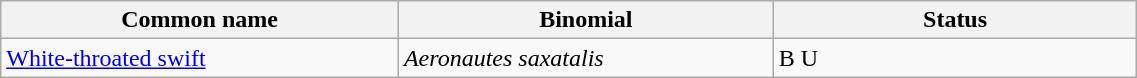<table width=60% class="wikitable">
<tr>
<th width=35%>Common name</th>
<th width=33%>Binomial</th>
<th width=32%>Status</th>
</tr>
<tr>
<td><a href='#'>White-throated swift</a></td>
<td><em>Aeronautes saxatalis</em></td>
<td>B U</td>
</tr>
</table>
